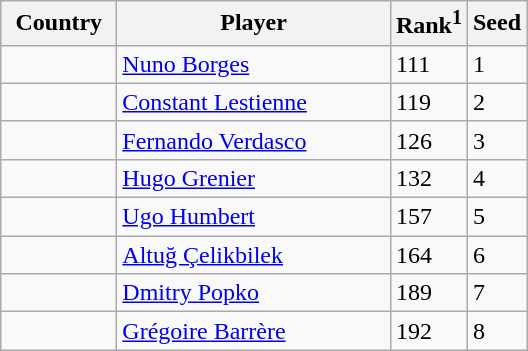<table class="sortable wikitable">
<tr>
<th width="70">Country</th>
<th width="175">Player</th>
<th>Rank<sup>1</sup></th>
<th>Seed</th>
</tr>
<tr>
<td></td>
<td><a href='#'>Nuno Borges</a></td>
<td>111</td>
<td>1</td>
</tr>
<tr>
<td></td>
<td><a href='#'>Constant Lestienne</a></td>
<td>119</td>
<td>2</td>
</tr>
<tr>
<td></td>
<td><a href='#'>Fernando Verdasco</a></td>
<td>126</td>
<td>3</td>
</tr>
<tr>
<td></td>
<td><a href='#'>Hugo Grenier</a></td>
<td>132</td>
<td>4</td>
</tr>
<tr>
<td></td>
<td><a href='#'>Ugo Humbert</a></td>
<td>157</td>
<td>5</td>
</tr>
<tr>
<td></td>
<td><a href='#'>Altuğ Çelikbilek</a></td>
<td>164</td>
<td>6</td>
</tr>
<tr>
<td></td>
<td><a href='#'>Dmitry Popko</a></td>
<td>189</td>
<td>7</td>
</tr>
<tr>
<td></td>
<td><a href='#'>Grégoire Barrère</a></td>
<td>192</td>
<td>8</td>
</tr>
</table>
